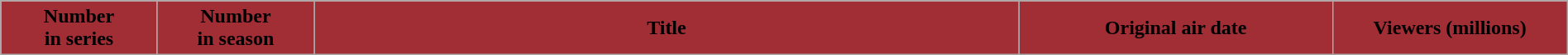<table class="wikitable plainrowheaders" style="width:100%; margin:auto;">
<tr>
<th scope="col" style="background-color: #A12D35; width:10%; color: #fffff;">Number<br>in series</th>
<th scope="col" style="background-color: #A12D35; width:10%; color: #fffff;">Number<br>in season</th>
<th scope="col" style="background-color: #A12D35; color: #fffff;">Title</th>
<th scope="col" style="background-color: #A12D35; width:20%; color: #fffff;">Original air date</th>
<th scope="col" style="background-color: #A12D35; width:15%; color: #fffff;">Viewers (millions)<br>









</th>
</tr>
</table>
